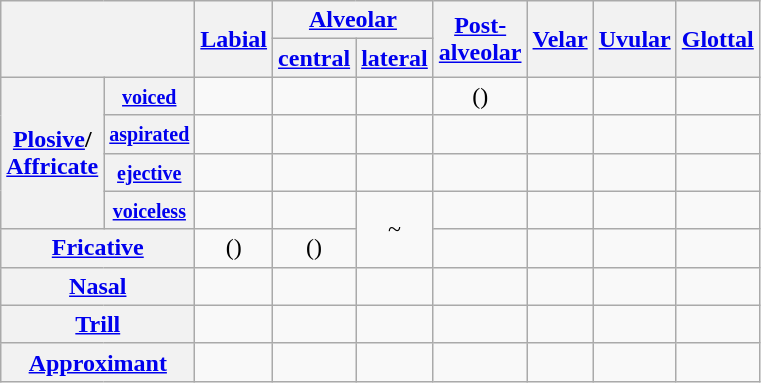<table class="wikitable" style=text-align:center>
<tr>
<th colspan=2 rowspan=2></th>
<th rowspan=2><a href='#'>Labial</a></th>
<th colspan=2><a href='#'>Alveolar</a></th>
<th rowspan=2><a href='#'>Post-<br>alveolar</a></th>
<th rowspan=2><a href='#'>Velar</a></th>
<th rowspan=2><a href='#'>Uvular</a></th>
<th rowspan=2><a href='#'>Glottal</a></th>
</tr>
<tr class=small>
<th><a href='#'>central</a></th>
<th><a href='#'>lateral</a></th>
</tr>
<tr>
<th rowspan=4><a href='#'>Plosive</a>/<br><a href='#'>Affricate</a></th>
<th><small><a href='#'>voiced</a></small></th>
<td></td>
<td></td>
<td></td>
<td>()</td>
<td></td>
<td></td>
<td></td>
</tr>
<tr>
<th><small><a href='#'>aspirated</a></small></th>
<td></td>
<td></td>
<td></td>
<td></td>
<td></td>
<td></td>
<td></td>
</tr>
<tr>
<th><small><a href='#'>ejective</a></small></th>
<td></td>
<td></td>
<td> </td>
<td> </td>
<td></td>
<td></td>
<td></td>
</tr>
<tr>
<th><small><a href='#'>voiceless</a></small></th>
<td></td>
<td></td>
<td rowspan=2> ~ <br></td>
<td> </td>
<td></td>
<td></td>
<td> </td>
</tr>
<tr>
<th colspan=2><a href='#'>Fricative</a></th>
<td>()</td>
<td>()</td>
<td> </td>
<td></td>
<td></td>
<td></td>
</tr>
<tr>
<th colspan=2><a href='#'>Nasal</a></th>
<td></td>
<td></td>
<td></td>
<td></td>
<td></td>
<td></td>
<td></td>
</tr>
<tr>
<th colspan=2><a href='#'>Trill</a></th>
<td></td>
<td></td>
<td></td>
<td> </td>
<td></td>
<td></td>
<td></td>
</tr>
<tr>
<th colspan=2><a href='#'>Approximant</a></th>
<td></td>
<td></td>
<td></td>
<td> </td>
<td></td>
<td></td>
<td></td>
</tr>
</table>
